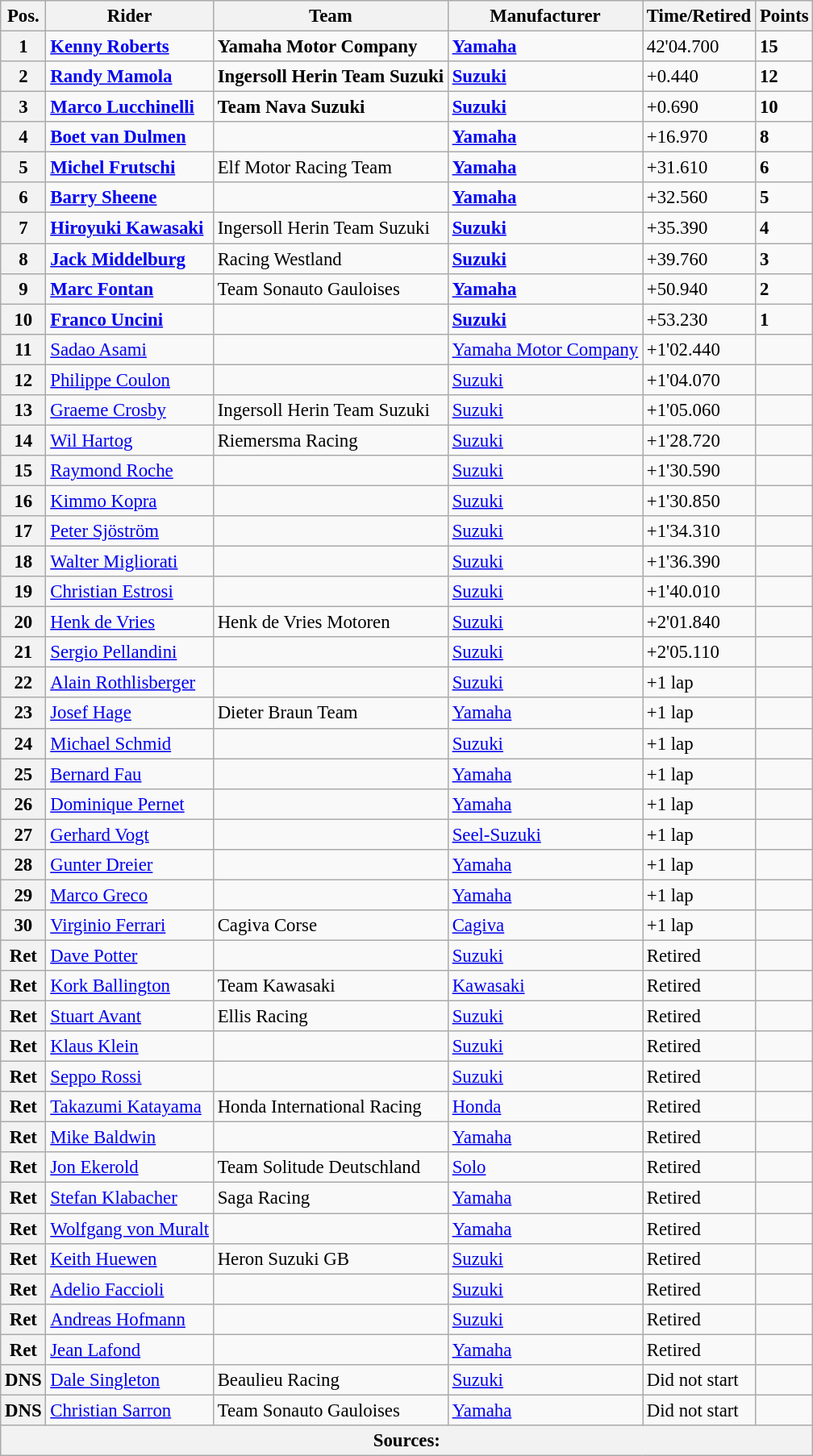<table class="wikitable" style="font-size: 95%;">
<tr>
<th>Pos.</th>
<th>Rider</th>
<th>Team</th>
<th>Manufacturer</th>
<th>Time/Retired</th>
<th>Points</th>
</tr>
<tr>
<th>1</th>
<td> <strong><a href='#'>Kenny Roberts</a></strong></td>
<td><strong>Yamaha Motor Company</strong></td>
<td><strong><a href='#'>Yamaha</a></strong></td>
<td>42'04.700</td>
<td><strong>15</strong></td>
</tr>
<tr>
<th>2</th>
<td> <strong><a href='#'>Randy Mamola</a></strong></td>
<td><strong>Ingersoll Herin Team Suzuki</strong></td>
<td><strong><a href='#'>Suzuki</a></strong></td>
<td>+0.440</td>
<td><strong>12</strong></td>
</tr>
<tr>
<th>3</th>
<td> <strong><a href='#'>Marco Lucchinelli</a></strong></td>
<td><strong>Team Nava Suzuki</strong></td>
<td><strong><a href='#'>Suzuki</a></strong></td>
<td>+0.690</td>
<td><strong>10</strong></td>
</tr>
<tr>
<th>4</th>
<td> <strong><a href='#'>Boet van Dulmen</a></strong></td>
<td></td>
<td><strong><a href='#'>Yamaha</a></strong></td>
<td>+16.970</td>
<td><strong>8</strong></td>
</tr>
<tr>
<th>5</th>
<td> <strong><a href='#'>Michel Frutschi</a></strong></td>
<td>Elf Motor Racing Team</td>
<td><strong><a href='#'>Yamaha</a></strong></td>
<td>+31.610</td>
<td><strong>6</strong></td>
</tr>
<tr>
<th>6</th>
<td> <strong><a href='#'>Barry Sheene</a></strong></td>
<td></td>
<td><strong><a href='#'>Yamaha</a></strong></td>
<td>+32.560</td>
<td><strong>5</strong></td>
</tr>
<tr>
<th>7</th>
<td> <strong><a href='#'>Hiroyuki Kawasaki</a></strong></td>
<td>Ingersoll Herin Team Suzuki</td>
<td><strong><a href='#'>Suzuki</a></strong></td>
<td>+35.390</td>
<td><strong>4</strong></td>
</tr>
<tr>
<th>8</th>
<td> <strong><a href='#'>Jack Middelburg</a></strong></td>
<td>Racing Westland</td>
<td><strong><a href='#'>Suzuki</a></strong></td>
<td>+39.760</td>
<td><strong>3</strong></td>
</tr>
<tr>
<th>9</th>
<td> <strong><a href='#'>Marc Fontan</a></strong></td>
<td>Team Sonauto Gauloises</td>
<td><strong><a href='#'>Yamaha</a></strong></td>
<td>+50.940</td>
<td><strong>2</strong></td>
</tr>
<tr>
<th>10</th>
<td> <strong><a href='#'>Franco Uncini</a></strong></td>
<td></td>
<td><strong><a href='#'>Suzuki</a></strong></td>
<td>+53.230</td>
<td><strong>1</strong></td>
</tr>
<tr>
<th>11</th>
<td> <a href='#'>Sadao Asami</a></td>
<td></td>
<td><a href='#'>Yamaha Motor Company</a></td>
<td>+1'02.440</td>
<td></td>
</tr>
<tr>
<th>12</th>
<td> <a href='#'>Philippe Coulon</a></td>
<td></td>
<td><a href='#'>Suzuki</a></td>
<td>+1'04.070</td>
<td></td>
</tr>
<tr>
<th>13</th>
<td> <a href='#'>Graeme Crosby</a></td>
<td>Ingersoll Herin Team Suzuki</td>
<td><a href='#'>Suzuki</a></td>
<td>+1'05.060</td>
<td></td>
</tr>
<tr>
<th>14</th>
<td> <a href='#'>Wil Hartog</a></td>
<td>Riemersma Racing</td>
<td><a href='#'>Suzuki</a></td>
<td>+1'28.720</td>
<td></td>
</tr>
<tr>
<th>15</th>
<td> <a href='#'>Raymond Roche</a></td>
<td></td>
<td><a href='#'>Suzuki</a></td>
<td>+1'30.590</td>
<td></td>
</tr>
<tr>
<th>16</th>
<td> <a href='#'>Kimmo Kopra</a></td>
<td></td>
<td><a href='#'>Suzuki</a></td>
<td>+1'30.850</td>
<td></td>
</tr>
<tr>
<th>17</th>
<td> <a href='#'>Peter Sjöström</a></td>
<td></td>
<td><a href='#'>Suzuki</a></td>
<td>+1'34.310</td>
<td></td>
</tr>
<tr>
<th>18</th>
<td> <a href='#'>Walter Migliorati</a></td>
<td></td>
<td><a href='#'>Suzuki</a></td>
<td>+1'36.390</td>
<td></td>
</tr>
<tr>
<th>19</th>
<td> <a href='#'>Christian Estrosi</a></td>
<td></td>
<td><a href='#'>Suzuki</a></td>
<td>+1'40.010</td>
<td></td>
</tr>
<tr>
<th>20</th>
<td> <a href='#'>Henk de Vries</a></td>
<td>Henk de Vries Motoren</td>
<td><a href='#'>Suzuki</a></td>
<td>+2'01.840</td>
<td></td>
</tr>
<tr>
<th>21</th>
<td> <a href='#'>Sergio Pellandini</a></td>
<td></td>
<td><a href='#'>Suzuki</a></td>
<td>+2'05.110</td>
<td></td>
</tr>
<tr>
<th>22</th>
<td> <a href='#'>Alain Rothlisberger</a></td>
<td></td>
<td><a href='#'>Suzuki</a></td>
<td>+1 lap</td>
<td></td>
</tr>
<tr>
<th>23</th>
<td> <a href='#'>Josef Hage</a></td>
<td>Dieter Braun Team</td>
<td><a href='#'>Yamaha</a></td>
<td>+1 lap</td>
<td></td>
</tr>
<tr>
<th>24</th>
<td> <a href='#'>Michael Schmid</a></td>
<td></td>
<td><a href='#'>Suzuki</a></td>
<td>+1 lap</td>
<td></td>
</tr>
<tr>
<th>25</th>
<td> <a href='#'>Bernard Fau</a></td>
<td></td>
<td><a href='#'>Yamaha</a></td>
<td>+1 lap</td>
<td></td>
</tr>
<tr>
<th>26</th>
<td> <a href='#'>Dominique Pernet</a></td>
<td></td>
<td><a href='#'>Yamaha</a></td>
<td>+1 lap</td>
<td></td>
</tr>
<tr>
<th>27</th>
<td> <a href='#'>Gerhard Vogt</a></td>
<td></td>
<td><a href='#'>Seel-Suzuki</a></td>
<td>+1 lap</td>
<td></td>
</tr>
<tr>
<th>28</th>
<td> <a href='#'>Gunter Dreier</a></td>
<td></td>
<td><a href='#'>Yamaha</a></td>
<td>+1 lap</td>
<td></td>
</tr>
<tr>
<th>29</th>
<td> <a href='#'>Marco Greco</a></td>
<td></td>
<td><a href='#'>Yamaha</a></td>
<td>+1 lap</td>
<td></td>
</tr>
<tr>
<th>30</th>
<td> <a href='#'>Virginio Ferrari</a></td>
<td>Cagiva Corse</td>
<td><a href='#'>Cagiva</a></td>
<td>+1 lap</td>
<td></td>
</tr>
<tr>
<th>Ret</th>
<td> <a href='#'>Dave Potter</a></td>
<td></td>
<td><a href='#'>Suzuki</a></td>
<td>Retired</td>
<td></td>
</tr>
<tr>
<th>Ret</th>
<td> <a href='#'>Kork Ballington</a></td>
<td>Team Kawasaki</td>
<td><a href='#'>Kawasaki</a></td>
<td>Retired</td>
<td></td>
</tr>
<tr>
<th>Ret</th>
<td> <a href='#'>Stuart Avant</a></td>
<td>Ellis Racing</td>
<td><a href='#'>Suzuki</a></td>
<td>Retired</td>
<td></td>
</tr>
<tr>
<th>Ret</th>
<td> <a href='#'>Klaus Klein</a></td>
<td></td>
<td><a href='#'>Suzuki</a></td>
<td>Retired</td>
<td></td>
</tr>
<tr>
<th>Ret</th>
<td> <a href='#'>Seppo Rossi</a></td>
<td></td>
<td><a href='#'>Suzuki</a></td>
<td>Retired</td>
<td></td>
</tr>
<tr>
<th>Ret</th>
<td> <a href='#'>Takazumi Katayama</a></td>
<td>Honda International Racing</td>
<td><a href='#'>Honda</a></td>
<td>Retired</td>
<td></td>
</tr>
<tr>
<th>Ret</th>
<td> <a href='#'>Mike Baldwin</a></td>
<td></td>
<td><a href='#'>Yamaha</a></td>
<td>Retired</td>
<td></td>
</tr>
<tr>
<th>Ret</th>
<td> <a href='#'>Jon Ekerold</a></td>
<td>Team Solitude Deutschland</td>
<td><a href='#'>Solo</a></td>
<td>Retired</td>
<td></td>
</tr>
<tr>
<th>Ret</th>
<td> <a href='#'>Stefan Klabacher</a></td>
<td>Saga Racing</td>
<td><a href='#'>Yamaha</a></td>
<td>Retired</td>
<td></td>
</tr>
<tr>
<th>Ret</th>
<td> <a href='#'>Wolfgang von Muralt</a></td>
<td></td>
<td><a href='#'>Yamaha</a></td>
<td>Retired</td>
<td></td>
</tr>
<tr>
<th>Ret</th>
<td> <a href='#'>Keith Huewen</a></td>
<td>Heron Suzuki GB</td>
<td><a href='#'>Suzuki</a></td>
<td>Retired</td>
<td></td>
</tr>
<tr>
<th>Ret</th>
<td> <a href='#'>Adelio Faccioli</a></td>
<td></td>
<td><a href='#'>Suzuki</a></td>
<td>Retired</td>
<td></td>
</tr>
<tr>
<th>Ret</th>
<td> <a href='#'>Andreas Hofmann</a></td>
<td></td>
<td><a href='#'>Suzuki</a></td>
<td>Retired</td>
<td></td>
</tr>
<tr>
<th>Ret</th>
<td> <a href='#'>Jean Lafond</a></td>
<td></td>
<td><a href='#'>Yamaha</a></td>
<td>Retired</td>
<td></td>
</tr>
<tr>
<th>DNS</th>
<td> <a href='#'>Dale Singleton</a></td>
<td>Beaulieu Racing</td>
<td><a href='#'>Suzuki</a></td>
<td>Did not start</td>
<td></td>
</tr>
<tr>
<th>DNS</th>
<td> <a href='#'>Christian Sarron</a></td>
<td>Team Sonauto Gauloises</td>
<td><a href='#'>Yamaha</a></td>
<td>Did not start</td>
<td></td>
</tr>
<tr>
<th colspan=8>Sources:</th>
</tr>
</table>
